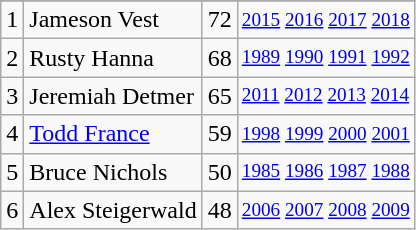<table class="wikitable">
<tr>
</tr>
<tr>
<td>1</td>
<td>Jameson Vest</td>
<td>72</td>
<td style="font-size:80%;"><a href='#'>2015</a> <a href='#'>2016</a> <a href='#'>2017</a> <a href='#'>2018</a></td>
</tr>
<tr>
<td>2</td>
<td>Rusty Hanna</td>
<td>68</td>
<td style="font-size:80%;"><a href='#'>1989</a> <a href='#'>1990</a> <a href='#'>1991</a> <a href='#'>1992</a></td>
</tr>
<tr>
<td>3</td>
<td>Jeremiah Detmer</td>
<td>65</td>
<td style="font-size:80%;"><a href='#'>2011</a> <a href='#'>2012</a> <a href='#'>2013</a> <a href='#'>2014</a></td>
</tr>
<tr>
<td>4</td>
<td><a href='#'>Todd France</a></td>
<td>59</td>
<td style="font-size:80%;"><a href='#'>1998</a> <a href='#'>1999</a> <a href='#'>2000</a> <a href='#'>2001</a></td>
</tr>
<tr>
<td>5</td>
<td>Bruce Nichols</td>
<td>50</td>
<td style="font-size:80%;"><a href='#'>1985</a> <a href='#'>1986</a> <a href='#'>1987</a> <a href='#'>1988</a></td>
</tr>
<tr>
<td>6</td>
<td>Alex Steigerwald</td>
<td>48</td>
<td style="font-size:80%;"><a href='#'>2006</a> <a href='#'>2007</a> <a href='#'>2008</a> <a href='#'>2009</a></td>
</tr>
</table>
